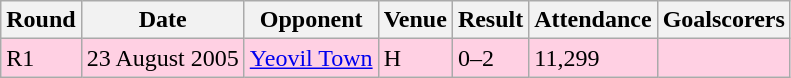<table class="wikitable">
<tr>
<th>Round</th>
<th>Date</th>
<th>Opponent</th>
<th>Venue</th>
<th>Result</th>
<th>Attendance</th>
<th>Goalscorers</th>
</tr>
<tr style="background-color: #ffd0e3;">
<td>R1</td>
<td>23 August 2005</td>
<td><a href='#'>Yeovil Town</a></td>
<td>H</td>
<td>0–2</td>
<td>11,299</td>
<td></td>
</tr>
</table>
